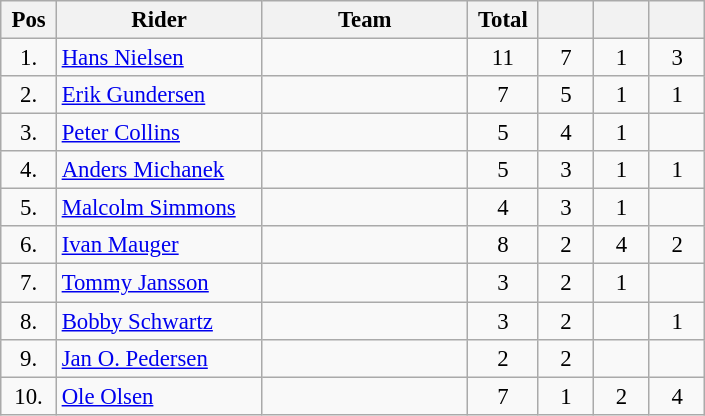<table class="wikitable" style="font-size: 95%">
<tr>
<th width="30">Pos</th>
<th style="width:130px;">Rider</th>
<th style="width:130px;">Team</th>
<th width="40">Total</th>
<th width="30" ></th>
<th width="30" ></th>
<th width="30" ></th>
</tr>
<tr align=center>
<td>1.</td>
<td align=left><a href='#'>Hans Nielsen</a></td>
<td align=left></td>
<td>11</td>
<td>7</td>
<td>1</td>
<td>3</td>
</tr>
<tr align=center>
<td>2.</td>
<td align=left><a href='#'>Erik Gundersen</a></td>
<td align=left></td>
<td>7</td>
<td>5</td>
<td>1</td>
<td>1</td>
</tr>
<tr align=center>
<td>3.</td>
<td align=left><a href='#'>Peter Collins</a></td>
<td align=left></td>
<td>5</td>
<td>4</td>
<td>1</td>
<td></td>
</tr>
<tr align=center>
<td>4.</td>
<td align=left><a href='#'>Anders Michanek</a></td>
<td align=left></td>
<td>5</td>
<td>3</td>
<td>1</td>
<td>1</td>
</tr>
<tr align=center>
<td>5.</td>
<td align=left><a href='#'>Malcolm Simmons</a></td>
<td align=left></td>
<td>4</td>
<td>3</td>
<td>1</td>
<td></td>
</tr>
<tr align=center>
<td>6.</td>
<td align=left><a href='#'>Ivan Mauger</a></td>
<td align=left></td>
<td>8</td>
<td>2</td>
<td>4</td>
<td>2</td>
</tr>
<tr align=center>
<td>7.</td>
<td align=left><a href='#'>Tommy Jansson</a></td>
<td align=left></td>
<td>3</td>
<td>2</td>
<td>1</td>
<td></td>
</tr>
<tr align=center>
<td>8.</td>
<td align=left><a href='#'>Bobby Schwartz</a></td>
<td align=left></td>
<td>3</td>
<td>2</td>
<td></td>
<td>1</td>
</tr>
<tr align=center>
<td>9.</td>
<td align=left><a href='#'>Jan O. Pedersen</a></td>
<td align=left></td>
<td>2</td>
<td>2</td>
<td></td>
<td></td>
</tr>
<tr align=center>
<td>10.</td>
<td align=left><a href='#'>Ole Olsen</a></td>
<td align=left></td>
<td>7</td>
<td>1</td>
<td>2</td>
<td>4</td>
</tr>
</table>
